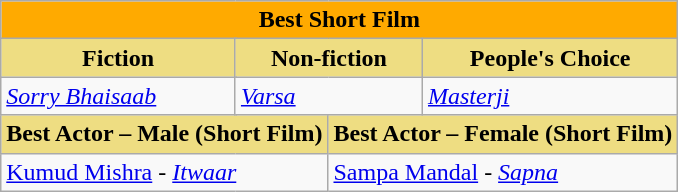<table class="wikitable">
<tr>
<th style="background:#FFAA00;" colspan=6>Best Short Film</th>
</tr>
<tr>
<th style="background:#EEDD82;" colspan=2>Fiction</th>
<th style="background:#EEDD82;" colspan=2>Non-fiction</th>
<th style="background:#EEDD82;" colspan=2>People's Choice</th>
</tr>
<tr>
<td colspan=2><em><a href='#'>Sorry Bhaisaab</a></em></td>
<td colspan=2><em><a href='#'>Varsa</a></em></td>
<td colspan=2><em><a href='#'>Masterji</a></em></td>
</tr>
<tr>
<th style="background:#EEDD82;" colspan=3>Best Actor – Male (Short Film)</th>
<th style="background:#EEDD82;" colspan=3>Best Actor – Female (Short Film)</th>
</tr>
<tr>
<td colspan=3><a href='#'>Kumud Mishra</a> - <em><a href='#'>Itwaar</a></em></td>
<td colspan=3><a href='#'>Sampa Mandal</a> - <em><a href='#'>Sapna</a></em></td>
</tr>
</table>
